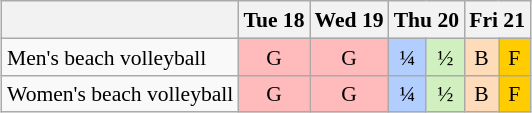<table class="wikitable" style="margin:0.5em auto; font-size:90%; line-height:1.25em; text-align:center;">
<tr>
<th></th>
<th>Tue 18</th>
<th>Wed 19</th>
<th colspan=2>Thu 20</th>
<th colspan=2>Fri 21</th>
</tr>
<tr>
<td style="text-align:left;">Men's beach volleyball</td>
<td style="background-color:#FFBBBB;">G</td>
<td style="background-color:#FFBBBB;">G</td>
<td style="background-color:#b2cefe;">¼</td>
<td style="background-color:#D0F0C0;">½</td>
<td style="background-color:#FEDCBA;">B</td>
<td style="background-color:#FFCC00;">F</td>
</tr>
<tr>
<td style="text-align:left;">Women's beach volleyball</td>
<td style="background-color:#FFBBBB;">G</td>
<td style="background-color:#FFBBBB;">G</td>
<td style="background-color:#b2cefe;">¼</td>
<td style="background-color:#D0F0C0;">½</td>
<td style="background-color:#FEDCBA;">B</td>
<td style="background-color:#FFCC00;">F</td>
</tr>
</table>
